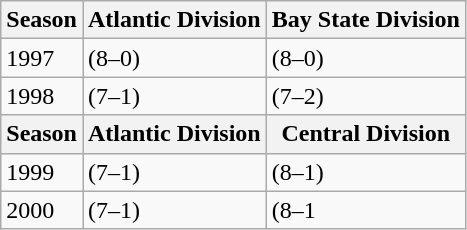<table class="wikitable">
<tr>
<th>Season</th>
<th>Atlantic Division</th>
<th>Bay State Division</th>
</tr>
<tr>
<td>1997</td>
<td><strong></strong> (8–0)</td>
<td> (8–0)</td>
</tr>
<tr>
<td>1998</td>
<td><strong></strong> (7–1)</td>
<td> (7–2)</td>
</tr>
<tr>
<th>Season</th>
<th>Atlantic Division</th>
<th>Central Division</th>
</tr>
<tr>
<td>1999</td>
<td> (7–1)</td>
<td><strong></strong> (8–1)</td>
</tr>
<tr>
<td>2000</td>
<td> (7–1)</td>
<td><strong></strong> (8–1</td>
</tr>
</table>
